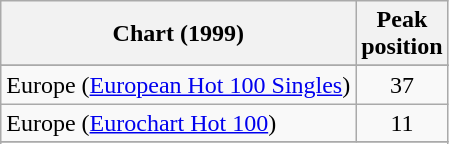<table class="wikitable sortable">
<tr>
<th>Chart (1999)</th>
<th>Peak<br>position</th>
</tr>
<tr>
</tr>
<tr>
</tr>
<tr>
<td>Europe (<a href='#'>European Hot 100 Singles</a>)</td>
<td style="text-align:center;">37</td>
</tr>
<tr>
<td>Europe (<a href='#'>Eurochart Hot 100</a>)</td>
<td style="text-align:center;">11</td>
</tr>
<tr>
</tr>
<tr>
</tr>
<tr>
</tr>
<tr>
</tr>
<tr>
</tr>
</table>
